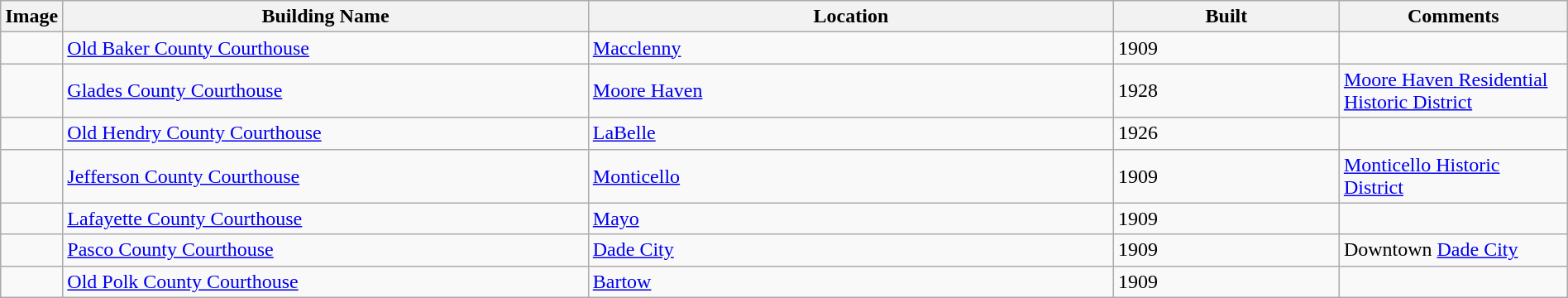<table class="wikitable sortable" style="width:100%">
<tr>
<th width=110><strong>Image</strong></th>
<th width=35%><strong>Building Name</strong></th>
<th width=35%><strong>Location</strong></th>
<th width=15%><strong>Built</strong></th>
<th width=15%><strong>Comments <br></strong></th>
</tr>
<tr>
<td></td>
<td><a href='#'>Old Baker County Courthouse</a></td>
<td><a href='#'>Macclenny</a></td>
<td>1909</td>
<td></td>
</tr>
<tr>
<td></td>
<td><a href='#'>Glades County Courthouse</a></td>
<td><a href='#'>Moore Haven</a></td>
<td>1928</td>
<td><a href='#'>Moore Haven Residential Historic District</a></td>
</tr>
<tr>
<td></td>
<td><a href='#'>Old Hendry County Courthouse</a></td>
<td><a href='#'>LaBelle</a></td>
<td>1926</td>
<td></td>
</tr>
<tr>
<td></td>
<td><a href='#'>Jefferson County Courthouse</a></td>
<td><a href='#'>Monticello</a></td>
<td>1909</td>
<td><a href='#'>Monticello Historic District</a></td>
</tr>
<tr>
<td></td>
<td><a href='#'>Lafayette County Courthouse</a></td>
<td><a href='#'>Mayo</a></td>
<td>1909</td>
<td></td>
</tr>
<tr>
<td></td>
<td><a href='#'>Pasco County Courthouse</a></td>
<td><a href='#'>Dade City</a></td>
<td>1909</td>
<td>Downtown <a href='#'>Dade City</a></td>
</tr>
<tr>
<td></td>
<td><a href='#'>Old Polk County Courthouse</a></td>
<td><a href='#'>Bartow</a></td>
<td>1909</td>
<td></td>
</tr>
</table>
